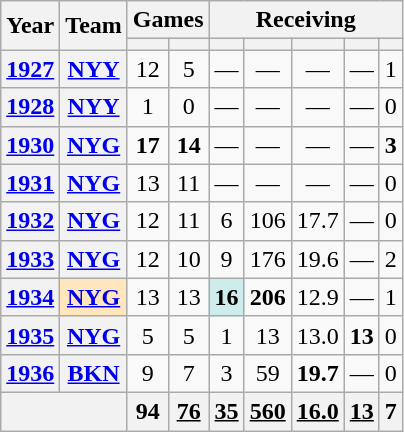<table class="wikitable" style="text-align:center;">
<tr>
<th rowspan="2">Year</th>
<th rowspan="2">Team</th>
<th colspan="2">Games</th>
<th colspan="5">Receiving</th>
</tr>
<tr>
<th></th>
<th></th>
<th></th>
<th></th>
<th></th>
<th></th>
<th></th>
</tr>
<tr>
<th><a href='#'>1927</a></th>
<th><a href='#'>NYY</a></th>
<td>12</td>
<td>5</td>
<td>—</td>
<td>—</td>
<td>—</td>
<td>—</td>
<td>1</td>
</tr>
<tr>
<th><a href='#'>1928</a></th>
<th><a href='#'>NYY</a></th>
<td>1</td>
<td>0</td>
<td>—</td>
<td>—</td>
<td>—</td>
<td>—</td>
<td>0</td>
</tr>
<tr>
<th><a href='#'>1930</a></th>
<th><a href='#'>NYG</a></th>
<td><strong>17</strong></td>
<td><strong>14</strong></td>
<td>—</td>
<td>—</td>
<td>—</td>
<td>—</td>
<td><strong>3</strong></td>
</tr>
<tr>
<th><a href='#'>1931</a></th>
<th><a href='#'>NYG</a></th>
<td>13</td>
<td>11</td>
<td>—</td>
<td>—</td>
<td>—</td>
<td>—</td>
<td>0</td>
</tr>
<tr>
<th><a href='#'>1932</a></th>
<th><a href='#'>NYG</a></th>
<td>12</td>
<td>11</td>
<td>6</td>
<td>106</td>
<td>17.7</td>
<td>—</td>
<td>0</td>
</tr>
<tr>
<th><a href='#'>1933</a></th>
<th><a href='#'>NYG</a></th>
<td>12</td>
<td>10</td>
<td>9</td>
<td>176</td>
<td>19.6</td>
<td>—</td>
<td>2</td>
</tr>
<tr>
<th><a href='#'>1934</a></th>
<th style="background:#ffe6bd;"><a href='#'>NYG</a></th>
<td>13</td>
<td>13</td>
<td style="background:#cfecec;"><strong>16</strong></td>
<td><strong>206</strong></td>
<td>12.9</td>
<td>—</td>
<td>1</td>
</tr>
<tr>
<th><a href='#'>1935</a></th>
<th><a href='#'>NYG</a></th>
<td>5</td>
<td>5</td>
<td>1</td>
<td>13</td>
<td>13.0</td>
<td><strong>13</strong></td>
<td>0</td>
</tr>
<tr>
<th><a href='#'>1936</a></th>
<th><a href='#'>BKN</a></th>
<td>9</td>
<td>7</td>
<td>3</td>
<td>59</td>
<td><strong>19.7</strong></td>
<td>—</td>
<td>0</td>
</tr>
<tr>
<th colspan="2"></th>
<th>94</th>
<th><u>76</u></th>
<th><u>35</u></th>
<th><u>560</u></th>
<th><u>16.0</u></th>
<th><u>13</u></th>
<th>7</th>
</tr>
</table>
